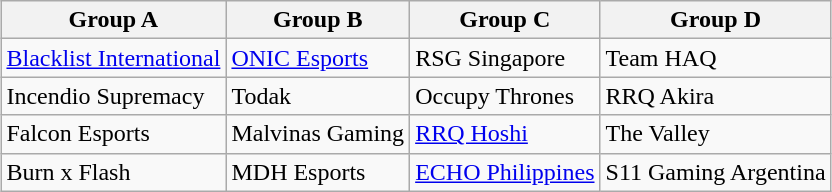<table class="wikitable" style="margin-left: auto; margin-right: auto; border: none;">
<tr>
<th>Group A</th>
<th>Group B</th>
<th>Group C</th>
<th>Group D</th>
</tr>
<tr>
<td> <a href='#'>Blacklist International</a></td>
<td> <a href='#'>ONIC Esports</a></td>
<td> RSG Singapore</td>
<td> Team HAQ</td>
</tr>
<tr>
<td> Incendio Supremacy</td>
<td> Todak</td>
<td> Occupy Thrones</td>
<td> RRQ Akira</td>
</tr>
<tr>
<td> Falcon Esports</td>
<td> Malvinas Gaming</td>
<td> <a href='#'>RRQ Hoshi</a></td>
<td> The Valley</td>
</tr>
<tr>
<td> Burn x Flash</td>
<td> MDH Esports</td>
<td> <a href='#'>ECHO Philippines</a></td>
<td> S11 Gaming Argentina</td>
</tr>
</table>
